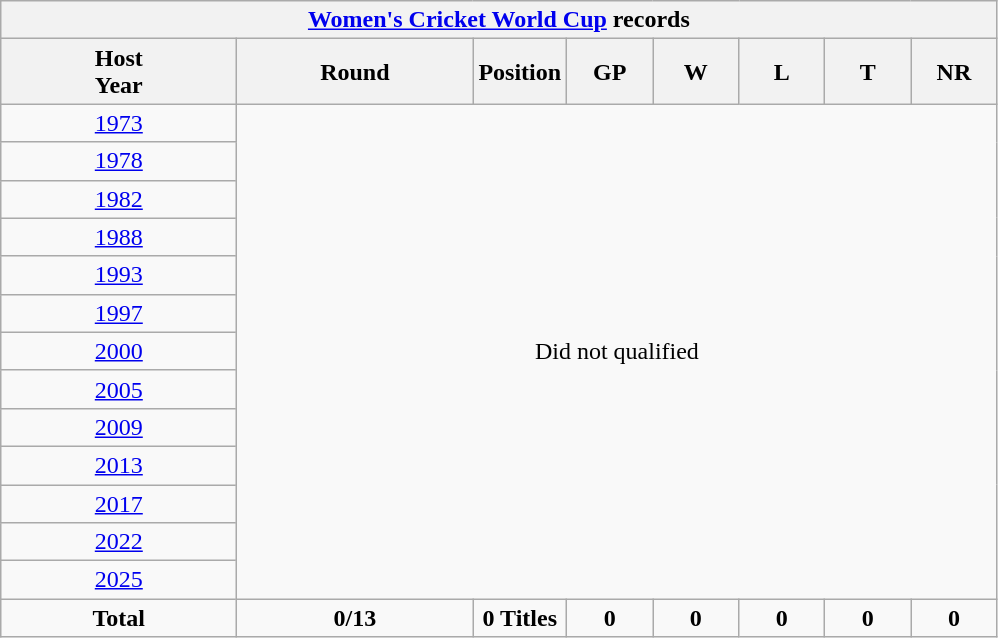<table class="wikitable" style="text-align: center;">
<tr>
<th colspan=8><a href='#'>Women's Cricket World Cup</a> records</th>
</tr>
<tr>
<th width=150>Host<br>Year</th>
<th width=150>Round</th>
<th width=50>Position</th>
<th width=50>GP</th>
<th width=50>W</th>
<th width=50>L</th>
<th width=50>T</th>
<th width=50>NR</th>
</tr>
<tr>
<td> <a href='#'>1973</a></td>
<td colspan=7  rowspan=13>Did not qualified</td>
</tr>
<tr>
<td> <a href='#'>1978</a></td>
</tr>
<tr>
<td> <a href='#'>1982</a></td>
</tr>
<tr>
<td> <a href='#'>1988</a></td>
</tr>
<tr>
<td> <a href='#'>1993</a></td>
</tr>
<tr>
<td> <a href='#'>1997</a></td>
</tr>
<tr>
<td> <a href='#'>2000</a></td>
</tr>
<tr>
<td> <a href='#'>2005</a></td>
</tr>
<tr>
<td> <a href='#'>2009</a></td>
</tr>
<tr>
<td> <a href='#'>2013</a></td>
</tr>
<tr>
<td> <a href='#'>2017</a></td>
</tr>
<tr>
<td> <a href='#'>2022</a></td>
</tr>
<tr>
<td> <a href='#'>2025</a></td>
</tr>
<tr>
<td><strong>Total</strong></td>
<td><strong>0/13</strong></td>
<td><strong>0 Titles</strong></td>
<td><strong>0</strong></td>
<td><strong>0</strong></td>
<td><strong>0</strong></td>
<td><strong>0</strong></td>
<td><strong>0</strong></td>
</tr>
</table>
